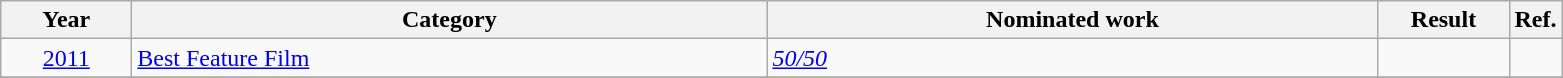<table class=wikitable>
<tr>
<th scope="col" style="width:5em;">Year</th>
<th scope="col" style="width:26em;">Category</th>
<th scope="col" style="width:25em;">Nominated work</th>
<th scope="col" style="width:5em;">Result</th>
<th>Ref.</th>
</tr>
<tr>
<td style="text-align:center;"><a href='#'>2011</a></td>
<td><a href='#'>Best Feature Film</a></td>
<td><em><a href='#'>50/50</a></em></td>
<td></td>
<td align="center"></td>
</tr>
<tr>
</tr>
</table>
